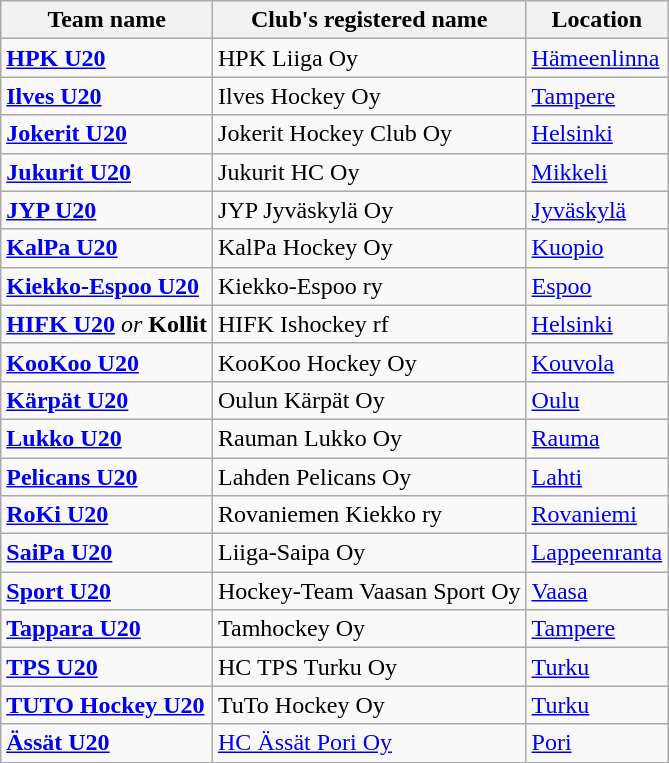<table class="wikitable sortable">
<tr>
<th><strong>Team name</strong></th>
<th>Club's registered name</th>
<th>Location</th>
</tr>
<tr>
<td><a href='#'><strong>HPK U20</strong></a></td>
<td>HPK Liiga Oy</td>
<td> <a href='#'>Hämeenlinna</a></td>
</tr>
<tr>
<td><a href='#'><strong>Ilves U20</strong></a></td>
<td>Ilves Hockey Oy</td>
<td> <a href='#'>Tampere</a></td>
</tr>
<tr>
<td><a href='#'><strong>Jokerit U20</strong></a></td>
<td>Jokerit Hockey Club Oy</td>
<td> <a href='#'>Helsinki</a></td>
</tr>
<tr>
<td><a href='#'><strong>Jukurit U20</strong></a></td>
<td>Jukurit HC Oy</td>
<td> <a href='#'>Mikkeli</a></td>
</tr>
<tr>
<td><a href='#'><strong>JYP U20</strong></a></td>
<td>JYP Jyväskylä Oy</td>
<td> <a href='#'>Jyväskylä</a></td>
</tr>
<tr>
<td><a href='#'><strong>KalPa U20</strong></a></td>
<td>KalPa Hockey Oy</td>
<td> <a href='#'>Kuopio</a></td>
</tr>
<tr>
<td><a href='#'><strong>Kiekko-Espoo U20</strong></a></td>
<td>Kiekko-Espoo ry</td>
<td> <a href='#'>Espoo</a></td>
</tr>
<tr>
<td><strong><a href='#'>HIFK U20</a></strong> <em>or</em> <strong>Kollit</strong></td>
<td>HIFK Ishockey rf</td>
<td> <a href='#'>Helsinki</a></td>
</tr>
<tr>
<td><a href='#'><strong>KooKoo U20</strong></a></td>
<td>KooKoo Hockey Oy</td>
<td> <a href='#'>Kouvola</a></td>
</tr>
<tr>
<td><a href='#'><strong>Kärpät U20</strong></a></td>
<td>Oulun Kärpät Oy</td>
<td> <a href='#'>Oulu</a></td>
</tr>
<tr>
<td><a href='#'><strong>Lukko U20</strong></a></td>
<td>Rauman Lukko Oy</td>
<td> <a href='#'>Rauma</a></td>
</tr>
<tr>
<td><a href='#'><strong>Pelicans U20</strong></a></td>
<td>Lahden Pelicans Oy</td>
<td> <a href='#'>Lahti</a></td>
</tr>
<tr>
<td><a href='#'><strong>RoKi U20</strong></a></td>
<td>Rovaniemen Kiekko ry</td>
<td> <a href='#'>Rovaniemi</a></td>
</tr>
<tr>
<td><a href='#'><strong>SaiPa U20</strong></a></td>
<td>Liiga-Saipa Oy</td>
<td> <a href='#'>Lappeenranta</a></td>
</tr>
<tr>
<td><a href='#'><strong>Sport U20</strong></a></td>
<td>Hockey-Team Vaasan Sport Oy</td>
<td> <a href='#'>Vaasa</a></td>
</tr>
<tr>
<td><a href='#'><strong>Tappara U20</strong></a></td>
<td>Tamhockey Oy</td>
<td> <a href='#'>Tampere</a></td>
</tr>
<tr>
<td><a href='#'><strong>TPS U20</strong></a></td>
<td>HC TPS Turku Oy</td>
<td> <a href='#'>Turku</a></td>
</tr>
<tr>
<td><a href='#'><strong>TUTO Hockey U20</strong></a></td>
<td>TuTo Hockey Oy</td>
<td> <a href='#'>Turku</a></td>
</tr>
<tr>
<td><strong><a href='#'>Ässät U20</a></strong></td>
<td><a href='#'>HC Ässät Pori Oy</a></td>
<td> <a href='#'>Pori</a></td>
</tr>
</table>
